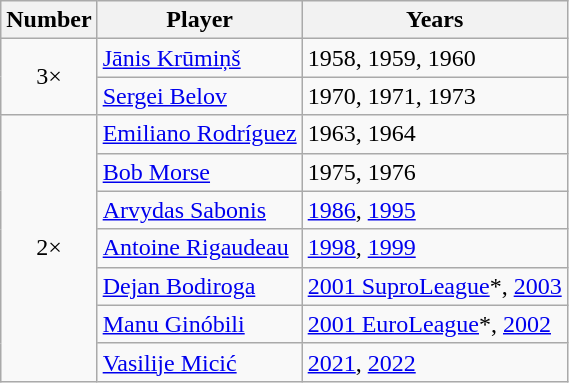<table class="wikitable sortable">
<tr>
<th>Number</th>
<th>Player</th>
<th>Years</th>
</tr>
<tr>
<td rowspan=2 style="text-align:center;">3×</td>
<td> <a href='#'>Jānis Krūmiņš</a></td>
<td>1958, 1959, 1960</td>
</tr>
<tr>
<td> <a href='#'>Sergei Belov</a></td>
<td>1970, 1971, 1973</td>
</tr>
<tr>
<td rowspan=7 style="text-align:center;">2×</td>
<td> <a href='#'>Emiliano Rodríguez</a></td>
<td>1963, 1964</td>
</tr>
<tr>
<td> <a href='#'>Bob Morse</a></td>
<td>1975, 1976</td>
</tr>
<tr>
<td> <a href='#'>Arvydas Sabonis</a></td>
<td><a href='#'>1986</a>, <a href='#'>1995</a></td>
</tr>
<tr>
<td> <a href='#'>Antoine Rigaudeau</a></td>
<td><a href='#'>1998</a>, <a href='#'>1999</a></td>
</tr>
<tr>
<td> <a href='#'>Dejan Bodiroga</a></td>
<td><a href='#'>2001 SuproLeague</a>*, <a href='#'>2003</a></td>
</tr>
<tr>
<td> <a href='#'>Manu Ginóbili</a></td>
<td><a href='#'>2001 EuroLeague</a>*, <a href='#'>2002</a></td>
</tr>
<tr>
<td> <a href='#'>Vasilije Micić</a></td>
<td><a href='#'>2021</a>, <a href='#'>2022</a></td>
</tr>
</table>
